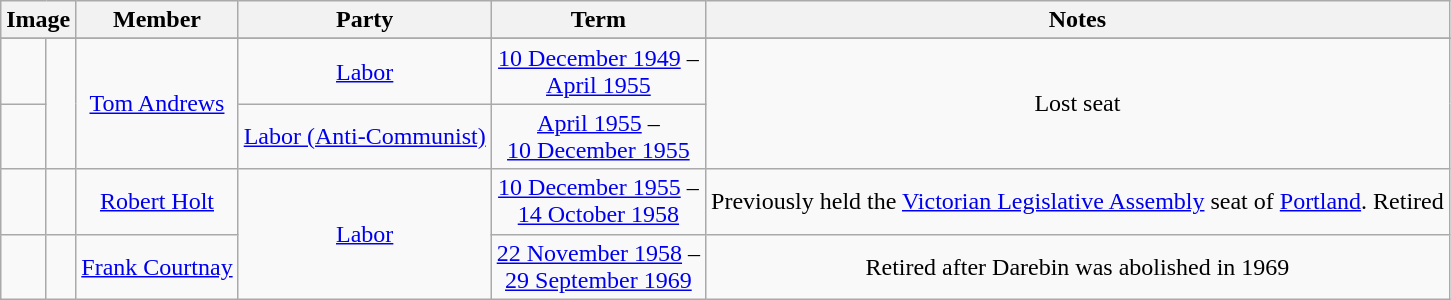<table class=wikitable style="text-align:center">
<tr>
<th colspan=2>Image</th>
<th>Member</th>
<th>Party</th>
<th>Term</th>
<th>Notes</th>
</tr>
<tr>
</tr>
<tr>
<td> </td>
<td rowspan=2></td>
<td rowspan=2><a href='#'>Tom Andrews</a><br></td>
<td><a href='#'>Labor</a></td>
<td nowrap><a href='#'>10 December 1949</a> –<br><a href='#'>April 1955</a></td>
<td rowspan=2>Lost seat</td>
</tr>
<tr>
<td> </td>
<td><a href='#'>Labor (Anti-Communist)</a></td>
<td nowrap><a href='#'>April 1955</a> –<br><a href='#'>10 December 1955</a></td>
</tr>
<tr>
<td> </td>
<td></td>
<td><a href='#'>Robert Holt</a><br></td>
<td rowspan="2"><a href='#'>Labor</a></td>
<td nowrap><a href='#'>10 December 1955</a> –<br><a href='#'>14 October 1958</a></td>
<td>Previously held the <a href='#'>Victorian Legislative Assembly</a> seat of <a href='#'>Portland</a>. Retired</td>
</tr>
<tr>
<td> </td>
<td></td>
<td><a href='#'>Frank Courtnay</a><br></td>
<td nowrap><a href='#'>22 November 1958</a> –<br><a href='#'>29 September 1969</a></td>
<td>Retired after Darebin was abolished in 1969</td>
</tr>
</table>
